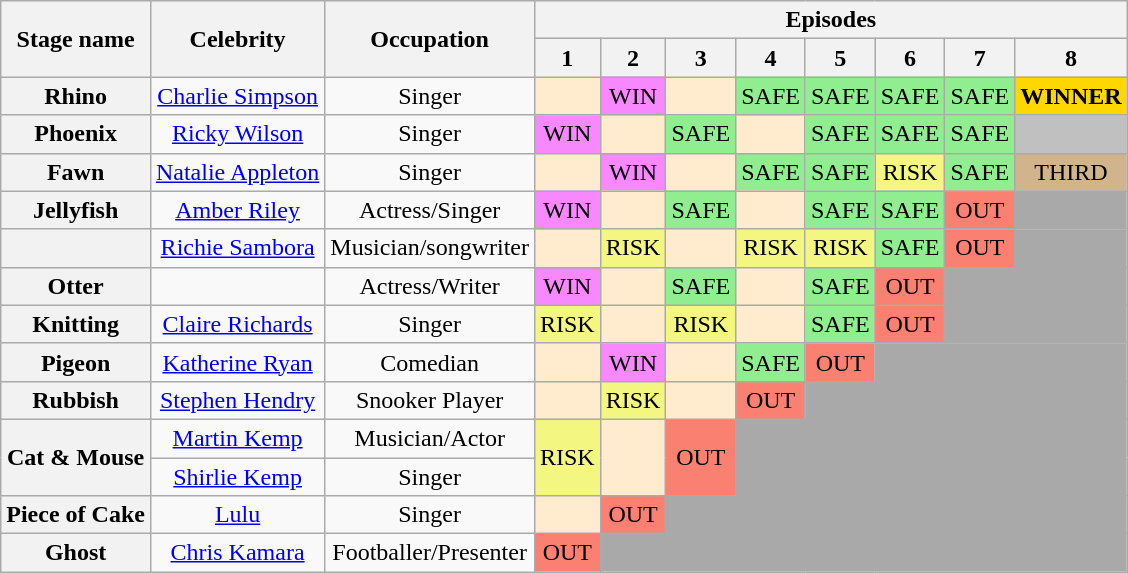<table class="wikitable" style="text-align:center; ">
<tr>
<th rowspan=2>Stage name</th>
<th rowspan=2>Celebrity</th>
<th rowspan=2>Occupation</th>
<th colspan="8">Episodes</th>
</tr>
<tr>
<th rowspan="1">1</th>
<th rowspan="1">2</th>
<th rowspan="1">3</th>
<th rowspan="1">4</th>
<th rowspan="1">5</th>
<th rowspan="1">6</th>
<th rowspan="1">7</th>
<th rowspan="1">8</th>
</tr>
<tr>
<th>Rhino</th>
<td><a href='#'>Charlie Simpson</a></td>
<td>Singer</td>
<td bgcolor="FFEBCD"></td>
<td bgcolor="#F888FD">WIN</td>
<td bgcolor="FFEBCD"></td>
<td bgcolor="lightgreen">SAFE</td>
<td bgcolor="lightgreen">SAFE</td>
<td bgcolor="lightgreen">SAFE</td>
<td bgcolor="lightgreen">SAFE</td>
<td bgcolor=gold><strong>WINNER</strong></td>
</tr>
<tr>
<th>Phoenix</th>
<td><a href='#'>Ricky Wilson</a></td>
<td>Singer</td>
<td bgcolor=#F888FD>WIN</td>
<td bgcolor="FFEBCD"></td>
<td bgcolor="lightgreen">SAFE</td>
<td bgcolor="FFEBCD"></td>
<td bgcolor="lightgreen">SAFE</td>
<td bgcolor="lightgreen">SAFE</td>
<td bgcolor="lightgreen">SAFE</td>
<td bgcolor=silver></td>
</tr>
<tr>
<th>Fawn</th>
<td><a href='#'>Natalie Appleton</a></td>
<td>Singer</td>
<td bgcolor="FFEBCD"></td>
<td bgcolor=#F888FD>WIN</td>
<td bgcolor="FFEBCD"></td>
<td bgcolor="lightgreen">SAFE</td>
<td bgcolor="lightgreen">SAFE</td>
<td bgcolor="#F3F781">RISK</td>
<td bgcolor="lightgreen">SAFE</td>
<td bgcolor=tan>THIRD</td>
</tr>
<tr>
<th>Jellyfish</th>
<td><a href='#'>Amber Riley</a></td>
<td>Actress/Singer</td>
<td bgcolor=#F888FD>WIN</td>
<td bgcolor="FFEBCD"></td>
<td bgcolor="lightgreen">SAFE</td>
<td bgcolor="FFEBCD"></td>
<td bgcolor="lightgreen">SAFE</td>
<td bgcolor="lightgreen">SAFE</td>
<td bgcolor="salmon">OUT</td>
<td colspan="1" bgcolor="darkgrey"></td>
</tr>
<tr>
<th></th>
<td><a href='#'>Richie Sambora</a></td>
<td>Musician/songwriter</td>
<td bgcolor="FFEBCD"></td>
<td bgcolor="#F3F781">RISK</td>
<td bgcolor="FFEBCD"></td>
<td bgcolor="#F3F781">RISK</td>
<td bgcolor="#F3F781">RISK</td>
<td bgcolor="lightgreen">SAFE</td>
<td bgcolor="salmon">OUT</td>
<td colspan="1" bgcolor="darkgrey"></td>
</tr>
<tr>
<th>Otter</th>
<td></td>
<td>Actress/Writer</td>
<td bgcolor=#F888FD>WIN</td>
<td bgcolor="FFEBCD"></td>
<td bgcolor="lightgreen">SAFE</td>
<td bgcolor="FFEBCD"></td>
<td bgcolor="lightgreen">SAFE</td>
<td bgcolor="salmon">OUT</td>
<td colspan="2" bgcolor="darkgrey"></td>
</tr>
<tr>
<th>Knitting</th>
<td><a href='#'>Claire Richards</a></td>
<td>Singer</td>
<td bgcolor="#F3F781">RISK</td>
<td bgcolor="FFEBCD"></td>
<td bgcolor="#F3F781">RISK</td>
<td bgcolor="FFEBCD"></td>
<td bgcolor="lightgreen">SAFE</td>
<td bgcolor="salmon">OUT</td>
<td colspan="2" bgcolor="darkgrey"></td>
</tr>
<tr>
<th>Pigeon</th>
<td><a href='#'>Katherine Ryan</a></td>
<td>Comedian</td>
<td bgcolor="FFEBCD"></td>
<td bgcolor="#F888FD">WIN</td>
<td bgcolor="FFEBCD"></td>
<td bgcolor="lightgreen">SAFE</td>
<td bgcolor="salmon">OUT</td>
<td colspan="3" bgcolor="darkgrey"></td>
</tr>
<tr>
<th>Rubbish</th>
<td><a href='#'>Stephen Hendry</a></td>
<td>Snooker Player</td>
<td bgcolor="FFEBCD"></td>
<td bgcolor="#F3F781">RISK</td>
<td bgcolor="FFEBCD"></td>
<td bgcolor="salmon">OUT</td>
<td colspan="4" bgcolor="darkgrey"></td>
</tr>
<tr>
<th rowspan=2>Cat & Mouse</th>
<td><a href='#'>Martin Kemp</a></td>
<td>Musician/Actor</td>
<td rowspan=2 bgcolor="#F3F781">RISK</td>
<td rowspan=2 bgcolor="FFEBCD"></td>
<td rowspan=2 bgcolor="salmon">OUT</td>
<td rowspan=2 colspan="5" bgcolor="darkgrey"></td>
</tr>
<tr>
<td><a href='#'>Shirlie Kemp</a></td>
<td>Singer</td>
</tr>
<tr>
<th>Piece of Cake</th>
<td><a href='#'>Lulu</a></td>
<td>Singer</td>
<td bgcolor="FFEBCD"></td>
<td bgcolor="salmon">OUT</td>
<td colspan="6" bgcolor="darkgrey"></td>
</tr>
<tr>
<th>Ghost</th>
<td><a href='#'>Chris Kamara</a></td>
<td>Footballer/Presenter</td>
<td bgcolor=salmon>OUT</td>
<td colspan="7" bgcolor="darkgrey"></td>
</tr>
</table>
